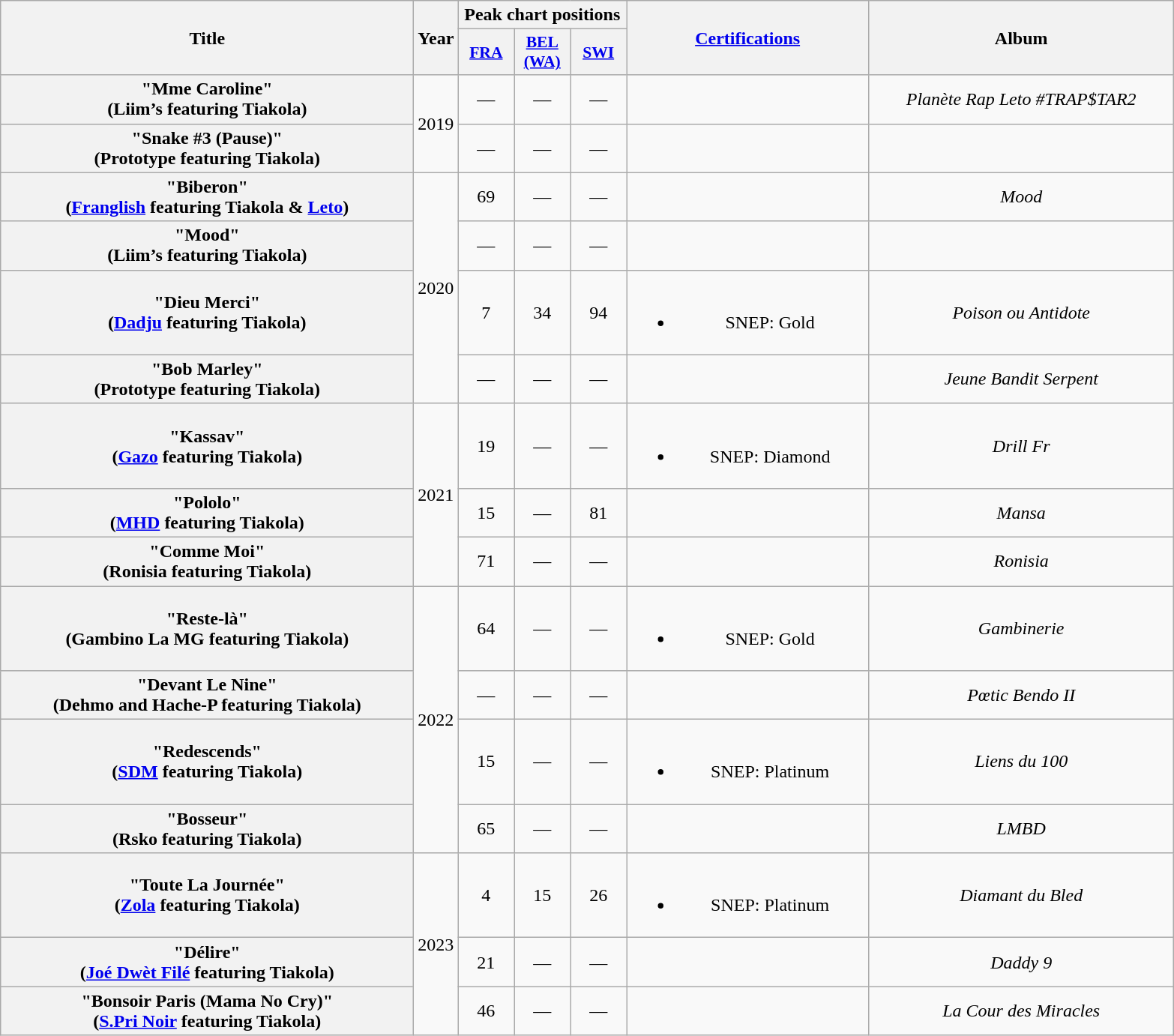<table class="wikitable plainrowheaders" style="text-align:center;">
<tr>
<th scope="col" rowspan="2" style="width:22.5em;">Title</th>
<th scope="col" rowspan="2" style="width:1em;">Year</th>
<th scope="col" colspan="3">Peak chart positions</th>
<th scope="col" rowspan="2" style="width:13em;"><a href='#'>Certifications</a></th>
<th scope="col" rowspan="2" style="width:16.5em;">Album</th>
</tr>
<tr>
<th scope="col" style="width:3em;font-size:90%"><a href='#'>FRA</a><br></th>
<th scope="col" style="width:3em;font-size:90%"><a href='#'>BEL<br>(WA)</a><br></th>
<th scope="col" style="width:3em;font-size:90%"><a href='#'>SWI</a><br></th>
</tr>
<tr>
<th scope="row">"Mme Caroline"<br><span>(Liim’s featuring Tiakola)</span></th>
<td rowspan="2">2019</td>
<td>—</td>
<td>—</td>
<td>—</td>
<td></td>
<td><em>Planète Rap Leto #TRAP$TAR2</em></td>
</tr>
<tr>
<th scope="row">"Snake #3 (Pause)"<br><span>(Prototype featuring Tiakola)</span></th>
<td>—</td>
<td>—</td>
<td>—</td>
<td></td>
<td></td>
</tr>
<tr>
<th scope="row">"Biberon"<br><span>(<a href='#'>Franglish</a> featuring Tiakola & <a href='#'>Leto</a>)</span></th>
<td rowspan="4">2020</td>
<td>69</td>
<td>—</td>
<td>—</td>
<td></td>
<td><em>Mood</em></td>
</tr>
<tr>
<th scope="row">"Mood"<br><span>(Liim’s featuring Tiakola)</span></th>
<td>—</td>
<td>—</td>
<td>—</td>
<td></td>
<td></td>
</tr>
<tr>
<th scope="row">"Dieu Merci"<br><span>(<a href='#'>Dadju</a> featuring Tiakola)</span></th>
<td>7</td>
<td>34</td>
<td>94</td>
<td><br><ul><li>SNEP: Gold</li></ul></td>
<td><em>Poison ou Antidote</em></td>
</tr>
<tr>
<th scope="row">"Bob Marley"<br><span>(Prototype featuring Tiakola)</span></th>
<td>—</td>
<td>—</td>
<td>—</td>
<td></td>
<td><em>Jeune Bandit Serpent</em></td>
</tr>
<tr>
<th scope="row">"Kassav"<br><span>(<a href='#'>Gazo</a> featuring Tiakola)</span></th>
<td rowspan="3">2021</td>
<td>19</td>
<td>—</td>
<td>—</td>
<td><br><ul><li>SNEP: Diamond</li></ul></td>
<td><em>Drill Fr</em></td>
</tr>
<tr>
<th scope="row">"Pololo"<br><span>(<a href='#'>MHD</a> featuring Tiakola)</span></th>
<td>15</td>
<td>—</td>
<td>81</td>
<td></td>
<td><em>Mansa</em></td>
</tr>
<tr>
<th scope="row">"Comme Moi"<br><span>(Ronisia featuring Tiakola)</span></th>
<td>71</td>
<td>—</td>
<td>—</td>
<td></td>
<td><em>Ronisia</em></td>
</tr>
<tr>
<th scope="row">"Reste-là"<br><span>(Gambino La MG featuring Tiakola)</span></th>
<td rowspan="4">2022</td>
<td>64</td>
<td>—</td>
<td>—</td>
<td><br><ul><li>SNEP: Gold</li></ul></td>
<td><em>Gambinerie</em></td>
</tr>
<tr>
<th scope="row">"Devant Le Nine"<br><span>(Dehmo and Hache-P featuring Tiakola)</span></th>
<td>—</td>
<td>—</td>
<td>—</td>
<td></td>
<td><em>Pœtic Bendo II</em></td>
</tr>
<tr>
<th scope="row">"Redescends"<br><span>(<a href='#'>SDM</a> featuring Tiakola)</span></th>
<td>15</td>
<td>—</td>
<td>—</td>
<td><br><ul><li>SNEP: Platinum</li></ul></td>
<td><em>Liens du 100</em></td>
</tr>
<tr>
<th scope="row">"Bosseur"<br><span>(Rsko featuring Tiakola)</span></th>
<td>65</td>
<td>—</td>
<td>—</td>
<td></td>
<td><em>LMBD</em></td>
</tr>
<tr>
<th scope="row">"Toute La Journée"<br><span>(<a href='#'>Zola</a> featuring Tiakola)</span></th>
<td rowspan="3">2023</td>
<td>4</td>
<td>15</td>
<td>26</td>
<td><br><ul><li>SNEP: Platinum</li></ul></td>
<td><em>Diamant du Bled</em></td>
</tr>
<tr>
<th scope="row">"Délire"<br><span>(<a href='#'>Joé Dwèt Filé</a> featuring Tiakola)</span></th>
<td>21</td>
<td>—</td>
<td>—</td>
<td></td>
<td><em>Daddy 9</em></td>
</tr>
<tr>
<th scope="row">"Bonsoir Paris (Mama No Cry)"<br><span>(<a href='#'>S.Pri Noir</a> featuring Tiakola)</span></th>
<td>46</td>
<td>—</td>
<td>—</td>
<td></td>
<td><em>La Cour des Miracles</em></td>
</tr>
</table>
